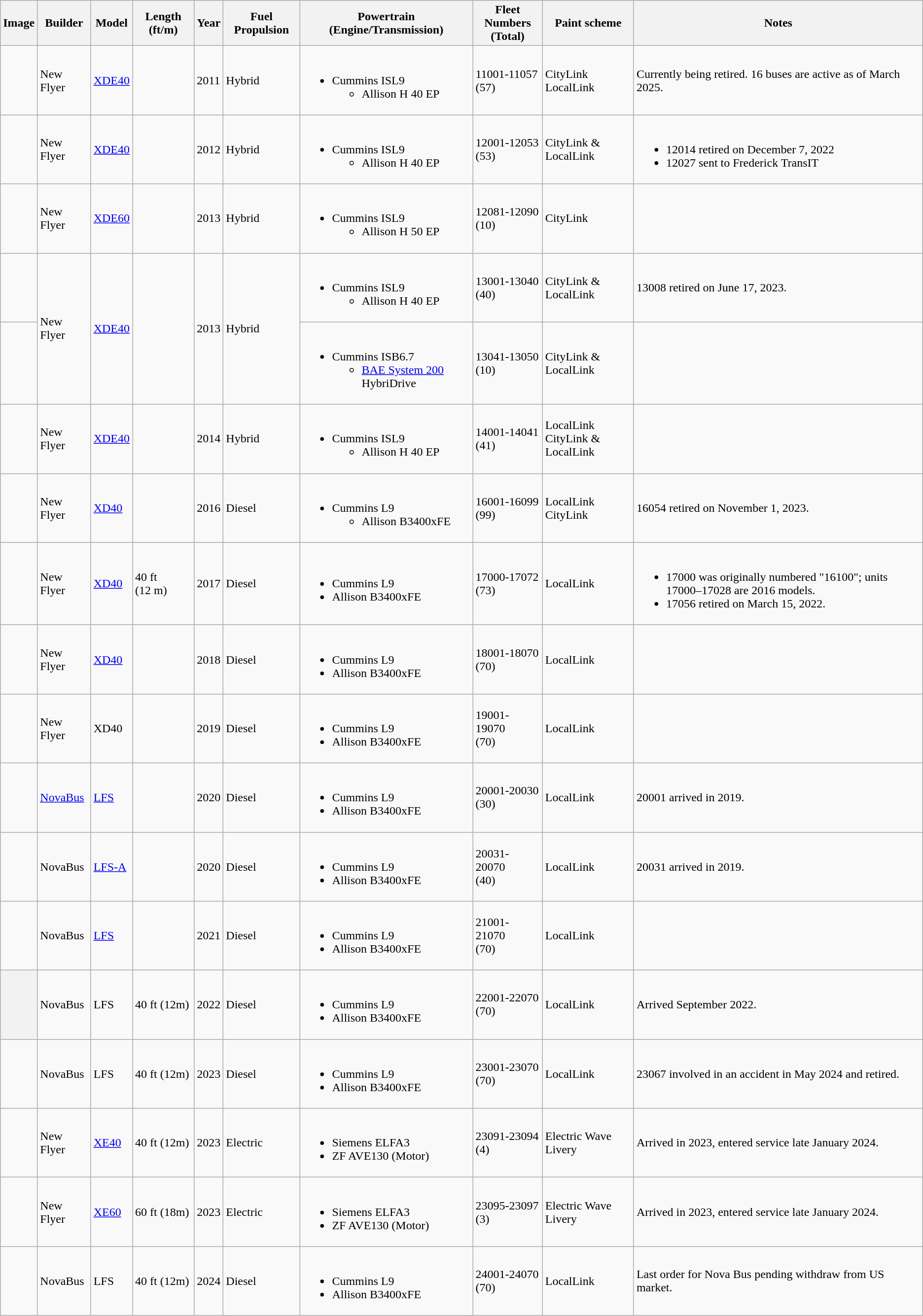<table class="wikitable sortable">
<tr>
<th>Image</th>
<th>Builder</th>
<th>Model</th>
<th>Length (ft/m)</th>
<th>Year</th>
<th>Fuel Propulsion</th>
<th>Powertrain<br>(Engine/Transmission)</th>
<th>Fleet Numbers<br>(Total)</th>
<th>Paint scheme</th>
<th>Notes</th>
</tr>
<tr>
<td></td>
<td>New Flyer</td>
<td><a href='#'>XDE40</a></td>
<td></td>
<td>2011</td>
<td>Hybrid</td>
<td><br><ul><li>Cummins ISL9<ul><li>Allison H 40 EP</li></ul></li></ul></td>
<td>11001-11057<br>(57)<br></td>
<td>CityLink<br>LocalLink</td>
<td>Currently being retired. 16 buses are active as of March 2025.</td>
</tr>
<tr>
<td></td>
<td>New Flyer</td>
<td><a href='#'>XDE40</a></td>
<td></td>
<td>2012</td>
<td>Hybrid</td>
<td><br><ul><li>Cummins ISL9<ul><li>Allison H 40 EP</li></ul></li></ul></td>
<td>12001-12053<br>(53)<br></td>
<td>CityLink & LocalLink</td>
<td><br><ul><li>12014 retired on December 7, 2022</li><li>12027 sent to Frederick TransIT</li></ul></td>
</tr>
<tr>
<td></td>
<td>New Flyer</td>
<td><a href='#'>XDE60</a></td>
<td></td>
<td>2013</td>
<td>Hybrid</td>
<td><br><ul><li>Cummins ISL9<ul><li>Allison H 50 EP</li></ul></li></ul></td>
<td>12081-12090<br>(10)</td>
<td>CityLink</td>
<td></td>
</tr>
<tr>
<td></td>
<td rowspan="2">New Flyer</td>
<td rowspan="2"><a href='#'>XDE40</a></td>
<td rowspan="2"></td>
<td rowspan="2">2013</td>
<td rowspan="2">Hybrid</td>
<td><br><ul><li>Cummins ISL9<ul><li>Allison H 40 EP</li></ul></li></ul></td>
<td>13001-13040<br>(40)</td>
<td>CityLink & LocalLink</td>
<td>13008 retired on June 17, 2023.</td>
</tr>
<tr>
<td></td>
<td><br><ul><li>Cummins ISB6.7<ul><li><a href='#'>BAE System 200</a> HybriDrive</li></ul></li></ul></td>
<td>13041-13050<br>(10)</td>
<td>CityLink & LocalLink</td>
<td></td>
</tr>
<tr>
<td></td>
<td>New Flyer</td>
<td><a href='#'>XDE40</a></td>
<td></td>
<td>2014</td>
<td>Hybrid</td>
<td><br><ul><li>Cummins ISL9<ul><li>Allison H 40 EP</li></ul></li></ul></td>
<td>14001-14041<br>(41)<br></td>
<td>LocalLink<br>CityLink & LocalLink</td>
<td></td>
</tr>
<tr>
<td></td>
<td>New Flyer</td>
<td><a href='#'>XD40</a></td>
<td></td>
<td>2016</td>
<td>Diesel</td>
<td><br><ul><li>Cummins L9<ul><li>Allison B3400xFE</li></ul></li></ul></td>
<td>16001-16099<br>(99)<br></td>
<td>LocalLink<br>CityLink</td>
<td>16054 retired on November 1, 2023.</td>
</tr>
<tr>
<td></td>
<td>New Flyer</td>
<td><a href='#'>XD40</a></td>
<td>40 ft<br>(12 m)</td>
<td>2017</td>
<td>Diesel</td>
<td><br><ul><li>Cummins L9</li><li>Allison B3400xFE</li></ul></td>
<td>17000-17072<br>(73)</td>
<td>LocalLink</td>
<td><br><ul><li>17000 was originally numbered "16100"; units 17000–17028 are 2016 models.</li><li>17056 retired on March 15, 2022.</li></ul></td>
</tr>
<tr>
<td></td>
<td>New Flyer</td>
<td><a href='#'>XD40</a></td>
<td></td>
<td>2018</td>
<td>Diesel</td>
<td><br><ul><li>Cummins L9</li><li>Allison B3400xFE</li></ul></td>
<td>18001-18070<br>(70)</td>
<td>LocalLink</td>
<td></td>
</tr>
<tr>
<td></td>
<td>New Flyer</td>
<td>XD40</td>
<td></td>
<td>2019</td>
<td>Diesel</td>
<td><br><ul><li>Cummins L9</li><li>Allison B3400xFE</li></ul></td>
<td>19001- 19070<br>(70)</td>
<td>LocalLink</td>
<td></td>
</tr>
<tr>
<td></td>
<td><a href='#'>NovaBus</a></td>
<td><a href='#'>LFS</a></td>
<td></td>
<td>2020</td>
<td>Diesel</td>
<td><br><ul><li>Cummins L9</li><li>Allison B3400xFE</li></ul></td>
<td>20001-20030<br>(30)</td>
<td>LocalLink</td>
<td>20001 arrived in 2019.</td>
</tr>
<tr>
<td></td>
<td>NovaBus</td>
<td><a href='#'>LFS-A</a></td>
<td></td>
<td>2020</td>
<td>Diesel</td>
<td><br><ul><li>Cummins L9</li><li>Allison B3400xFE</li></ul></td>
<td>20031- 20070<br>(40)</td>
<td>LocalLink</td>
<td>20031 arrived in 2019.</td>
</tr>
<tr>
<td></td>
<td>NovaBus</td>
<td><a href='#'>LFS</a></td>
<td></td>
<td>2021</td>
<td>Diesel</td>
<td><br><ul><li>Cummins L9</li><li>Allison B3400xFE</li></ul></td>
<td>21001- 21070<br>(70)</td>
<td>LocalLink</td>
<td></td>
</tr>
<tr>
<th></th>
<td>NovaBus</td>
<td>LFS</td>
<td>40 ft (12m)</td>
<td>2022</td>
<td>Diesel</td>
<td><br><ul><li>Cummins L9</li><li>Allison B3400xFE</li></ul></td>
<td>22001-22070<br>(70)</td>
<td>LocalLink</td>
<td>Arrived September 2022.</td>
</tr>
<tr>
<td></td>
<td>NovaBus</td>
<td>LFS</td>
<td>40 ft (12m)</td>
<td>2023</td>
<td>Diesel</td>
<td><br><ul><li>Cummins L9</li><li>Allison B3400xFE</li></ul></td>
<td>23001-23070<br>(70)</td>
<td>LocalLink</td>
<td>23067 involved in an accident in May 2024 and retired.</td>
</tr>
<tr>
<td></td>
<td>New Flyer</td>
<td><a href='#'>XE40</a></td>
<td>40 ft (12m)</td>
<td>2023</td>
<td>Electric</td>
<td><br><ul><li>Siemens ELFA3</li><li>ZF AVE130 (Motor)</li></ul></td>
<td>23091-23094<br>(4)</td>
<td>Electric Wave Livery</td>
<td>Arrived in 2023, entered service late January 2024.</td>
</tr>
<tr>
<td></td>
<td>New Flyer</td>
<td><a href='#'>XE60</a></td>
<td>60 ft (18m)</td>
<td>2023</td>
<td>Electric</td>
<td><br><ul><li>Siemens ELFA3</li><li>ZF AVE130 (Motor)</li></ul></td>
<td>23095-23097<br>(3)</td>
<td>Electric Wave Livery</td>
<td>Arrived in 2023, entered service late January 2024.</td>
</tr>
<tr>
<td></td>
<td>NovaBus</td>
<td>LFS</td>
<td>40 ft (12m)</td>
<td>2024</td>
<td>Diesel</td>
<td><br><ul><li>Cummins L9</li><li>Allison B3400xFE</li></ul></td>
<td>24001-24070<br>(70)</td>
<td>LocalLink</td>
<td>Last order for Nova Bus pending withdraw from US market.</td>
</tr>
</table>
